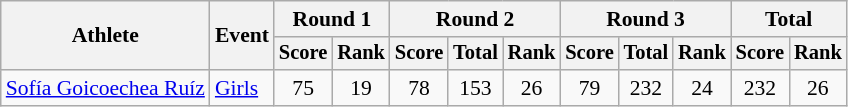<table class="wikitable" style="font-size:90%">
<tr>
<th rowspan="2">Athlete</th>
<th rowspan="2">Event</th>
<th colspan="2">Round 1</th>
<th colspan="3">Round 2</th>
<th colspan="3">Round 3</th>
<th colspan="2">Total</th>
</tr>
<tr style="font-size:95%">
<th>Score</th>
<th>Rank</th>
<th>Score</th>
<th>Total</th>
<th>Rank</th>
<th>Score</th>
<th>Total</th>
<th>Rank</th>
<th>Score</th>
<th>Rank</th>
</tr>
<tr align=center>
<td align=left><a href='#'>Sofía Goicoechea Ruíz</a></td>
<td align=left><a href='#'>Girls</a></td>
<td>75</td>
<td>19</td>
<td>78</td>
<td>153</td>
<td>26</td>
<td>79</td>
<td>232</td>
<td>24</td>
<td>232</td>
<td>26</td>
</tr>
</table>
